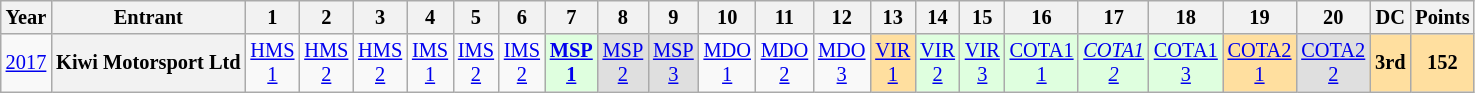<table class="wikitable" style="text-align:center; font-size:85%">
<tr>
<th>Year</th>
<th>Entrant</th>
<th>1</th>
<th>2</th>
<th>3</th>
<th>4</th>
<th>5</th>
<th>6</th>
<th>7</th>
<th>8</th>
<th>9</th>
<th>10</th>
<th>11</th>
<th>12</th>
<th>13</th>
<th>14</th>
<th>15</th>
<th>16</th>
<th>17</th>
<th>18</th>
<th>19</th>
<th>20</th>
<th>DC</th>
<th>Points</th>
</tr>
<tr>
<td><a href='#'>2017</a></td>
<th nowrap>Kiwi Motorsport Ltd</th>
<td style="background:#;"><a href='#'>HMS<br>1</a><br></td>
<td style="background:#;"><a href='#'>HMS<br>2</a><br></td>
<td style="background:#;"><a href='#'>HMS<br>2</a><br></td>
<td style="background:#;"><a href='#'>IMS<br>1</a><br></td>
<td style="background:#;"><a href='#'>IMS<br>2</a><br></td>
<td style="background:#;"><a href='#'>IMS<br>2</a><br></td>
<td style="background:#dfffdf;"><strong><a href='#'>MSP<br>1</a></strong><br></td>
<td style="background:#dfdfdf;"><a href='#'>MSP<br>2</a><br></td>
<td style="background:#dfdfdf;"><a href='#'>MSP<br>3</a><br></td>
<td style="background:#;"><a href='#'>MDO<br>1</a><br></td>
<td style="background:#;"><a href='#'>MDO<br>2</a><br></td>
<td style="background:#;"><a href='#'>MDO<br>3</a><br></td>
<td style="background:#ffdf9f;"><a href='#'>VIR<br>1</a><br></td>
<td style="background:#dfffdf;"><a href='#'>VIR<br>2</a><br></td>
<td style="background:#dfffdf;"><a href='#'>VIR<br>3</a><br></td>
<td style="background:#dfffdf;"><a href='#'>COTA1<br>1</a><br></td>
<td style="background:#dfffdf;"><em><a href='#'>COTA1<br>2</a></em><br></td>
<td style="background:#dfffdf;"><a href='#'>COTA1<br>3</a><br></td>
<td style="background:#ffdf9f;"><a href='#'>COTA2<br>1</a><br></td>
<td style="background:#dfdfdf;"><a href='#'>COTA2<br>2</a><br></td>
<th style="background:#ffdf9f">3rd</th>
<th style="background:#ffdf9f">152</th>
</tr>
</table>
